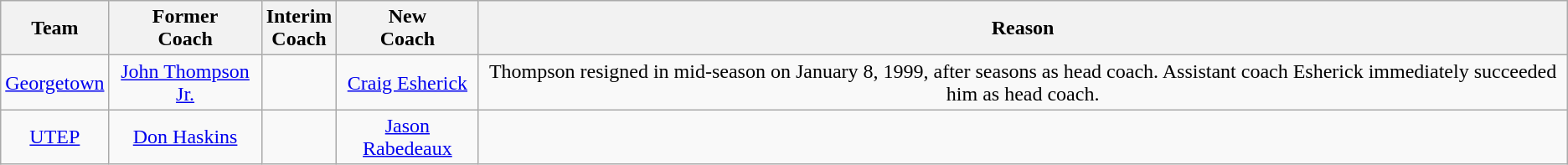<table class="wikitable" style="text-align:center;">
<tr>
<th>Team</th>
<th>Former<br>Coach</th>
<th>Interim<br>Coach</th>
<th>New<br>Coach</th>
<th>Reason</th>
</tr>
<tr>
<td><a href='#'>Georgetown</a></td>
<td><a href='#'>John Thompson Jr.</a></td>
<td></td>
<td><a href='#'>Craig Esherick</a></td>
<td>Thompson resigned in mid-season on January 8, 1999, after  seasons as head coach. Assistant coach Esherick immediately succeeded him as head coach.</td>
</tr>
<tr>
<td><a href='#'>UTEP</a></td>
<td><a href='#'>Don Haskins</a></td>
<td></td>
<td><a href='#'>Jason Rabedeaux</a></td>
<td></td>
</tr>
</table>
